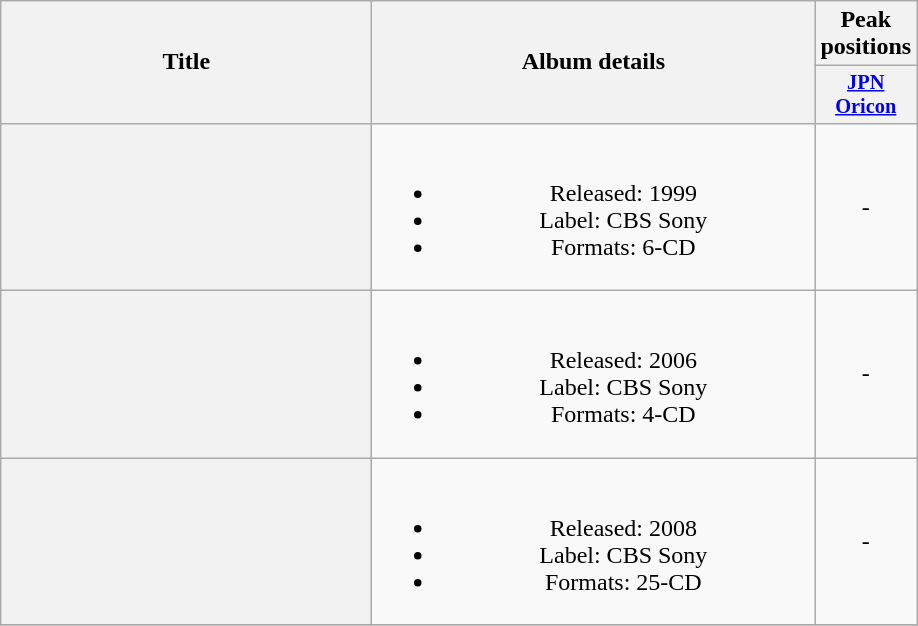<table class="wikitable plainrowheaders" style="text-align:center;">
<tr>
<th style="width:15em;" rowspan="2">Title</th>
<th style="width:18em;" rowspan="2">Album details</th>
<th colspan="1">Peak positions</th>
</tr>
<tr>
<th style="width:3em;font-size:85%"><a href='#'>JPN<br>Oricon</a><br></th>
</tr>
<tr>
<th scope="row"></th>
<td><br><ul><li>Released: 1999</li><li>Label: CBS Sony</li><li>Formats: 6-CD</li></ul></td>
<td>-</td>
</tr>
<tr>
<th scope="row"></th>
<td><br><ul><li>Released: 2006</li><li>Label: CBS Sony</li><li>Formats: 4-CD</li></ul></td>
<td>-</td>
</tr>
<tr>
<th scope="row"></th>
<td><br><ul><li>Released: 2008</li><li>Label: CBS Sony</li><li>Formats: 25-CD</li></ul></td>
<td>-</td>
</tr>
<tr>
</tr>
</table>
